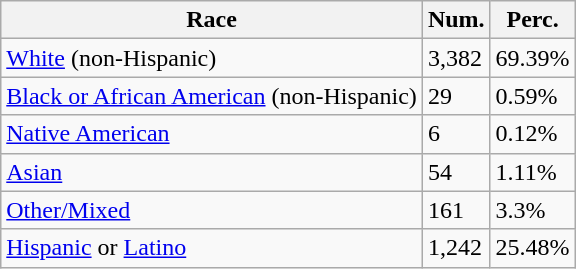<table class="wikitable">
<tr>
<th>Race</th>
<th>Num.</th>
<th>Perc.</th>
</tr>
<tr>
<td><a href='#'>White</a> (non-Hispanic)</td>
<td>3,382</td>
<td>69.39%</td>
</tr>
<tr>
<td><a href='#'>Black or African American</a> (non-Hispanic)</td>
<td>29</td>
<td>0.59%</td>
</tr>
<tr>
<td><a href='#'>Native American</a></td>
<td>6</td>
<td>0.12%</td>
</tr>
<tr>
<td><a href='#'>Asian</a></td>
<td>54</td>
<td>1.11%</td>
</tr>
<tr>
<td><a href='#'>Other/Mixed</a></td>
<td>161</td>
<td>3.3%</td>
</tr>
<tr>
<td><a href='#'>Hispanic</a> or <a href='#'>Latino</a></td>
<td>1,242</td>
<td>25.48%</td>
</tr>
</table>
